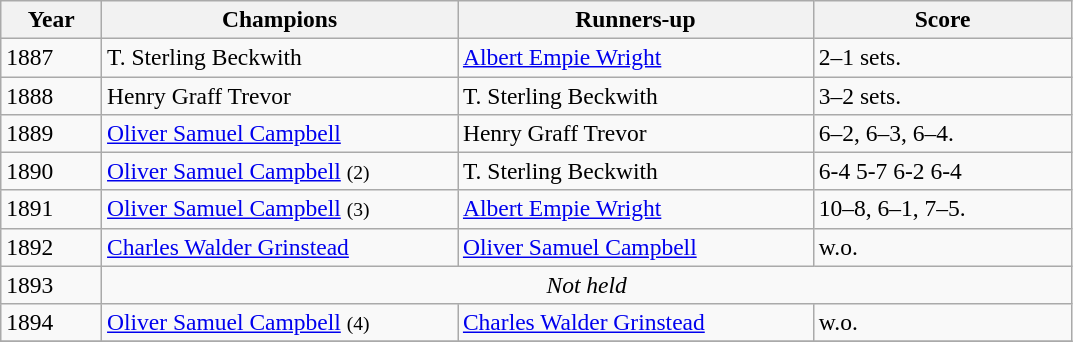<table class="wikitable" style="font-size:98%;">
<tr>
<th style="width:60px;">Year</th>
<th style="width:230px;">Champions</th>
<th style="width:230px;">Runners-up</th>
<th style="width:165px;">Score</th>
</tr>
<tr>
<td>1887</td>
<td> T. Sterling Beckwith</td>
<td> <a href='#'>Albert Empie Wright</a></td>
<td>2–1 sets.</td>
</tr>
<tr>
<td>1888</td>
<td> Henry Graff Trevor</td>
<td> T. Sterling Beckwith</td>
<td>3–2 sets.</td>
</tr>
<tr>
<td>1889</td>
<td> <a href='#'>Oliver Samuel Campbell</a></td>
<td> Henry Graff Trevor</td>
<td>6–2, 6–3, 6–4.</td>
</tr>
<tr>
<td>1890</td>
<td> <a href='#'>Oliver Samuel Campbell</a> <small>(2)</small></td>
<td> T. Sterling Beckwith</td>
<td>6-4 5-7 6-2 6-4</td>
</tr>
<tr>
<td>1891</td>
<td> <a href='#'>Oliver Samuel Campbell</a> <small>(3)</small></td>
<td> <a href='#'>Albert Empie Wright</a></td>
<td>10–8, 6–1, 7–5.</td>
</tr>
<tr>
<td>1892</td>
<td> <a href='#'>Charles Walder Grinstead</a></td>
<td> <a href='#'>Oliver Samuel Campbell</a></td>
<td>w.o.</td>
</tr>
<tr>
<td>1893</td>
<td colspan=4 align=center><em>Not held </em></td>
</tr>
<tr>
<td>1894</td>
<td> <a href='#'>Oliver Samuel Campbell</a> <small>(4)</small></td>
<td> <a href='#'>Charles Walder Grinstead</a></td>
<td>w.o.</td>
</tr>
<tr>
</tr>
</table>
